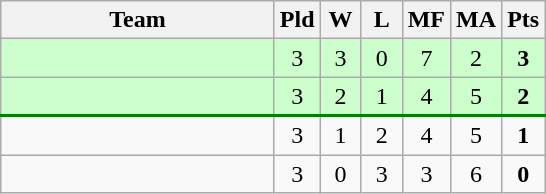<table class=wikitable style="text-align:center">
<tr>
<th width=175>Team</th>
<th width=20>Pld</th>
<th width=20>W</th>
<th width=20>L</th>
<th width=20>MF</th>
<th width=20>MA</th>
<th width=20>Pts</th>
</tr>
<tr bgcolor=ccffcc>
<td style="text-align:left"></td>
<td>3</td>
<td>3</td>
<td>0</td>
<td>7</td>
<td>2</td>
<td><strong>3</strong></td>
</tr>
<tr bgcolor=ccffcc style="border-bottom:2px solid green;">
<td style="text-align:left"></td>
<td>3</td>
<td>2</td>
<td>1</td>
<td>4</td>
<td>5</td>
<td><strong>2</strong></td>
</tr>
<tr>
<td style="text-align:left"></td>
<td>3</td>
<td>1</td>
<td>2</td>
<td>4</td>
<td>5</td>
<td><strong>1</strong></td>
</tr>
<tr>
<td style="text-align:left"></td>
<td>3</td>
<td>0</td>
<td>3</td>
<td>3</td>
<td>6</td>
<td><strong>0</strong></td>
</tr>
</table>
